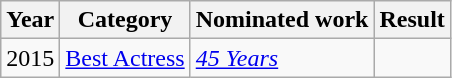<table class="wikitable sortable">
<tr>
<th>Year</th>
<th>Category</th>
<th>Nominated work</th>
<th>Result</th>
</tr>
<tr>
<td>2015</td>
<td><a href='#'>Best Actress</a></td>
<td><em><a href='#'>45 Years</a></em></td>
<td></td>
</tr>
</table>
